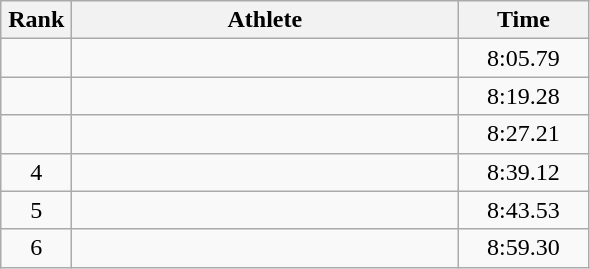<table class=wikitable style="text-align:center">
<tr>
<th width=40>Rank</th>
<th width=250>Athlete</th>
<th width=80>Time</th>
</tr>
<tr>
<td></td>
<td align=left></td>
<td>8:05.79</td>
</tr>
<tr>
<td></td>
<td align=left></td>
<td>8:19.28</td>
</tr>
<tr>
<td></td>
<td align=left></td>
<td>8:27.21</td>
</tr>
<tr>
<td>4</td>
<td align=left></td>
<td>8:39.12</td>
</tr>
<tr>
<td>5</td>
<td align=left></td>
<td>8:43.53</td>
</tr>
<tr>
<td>6</td>
<td align=left></td>
<td>8:59.30</td>
</tr>
</table>
